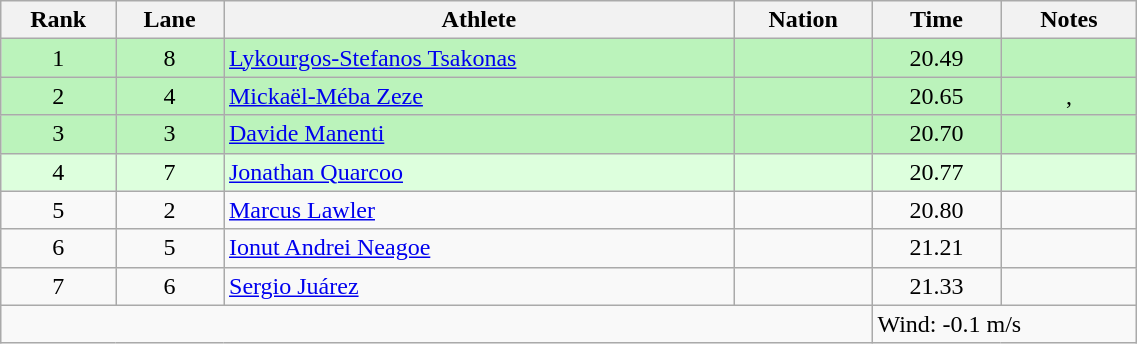<table class="wikitable sortable" style="text-align:center;width: 60%;">
<tr>
<th scope="col">Rank</th>
<th scope="col">Lane</th>
<th scope="col">Athlete</th>
<th scope="col">Nation</th>
<th scope="col">Time</th>
<th scope="col">Notes</th>
</tr>
<tr bgcolor=bbf3bb>
<td>1</td>
<td>8</td>
<td align=left><a href='#'>Lykourgos-Stefanos Tsakonas</a></td>
<td align=left></td>
<td>20.49</td>
<td></td>
</tr>
<tr bgcolor=bbf3bb>
<td>2</td>
<td>4</td>
<td align=left><a href='#'>Mickaël-Méba Zeze</a></td>
<td align=left></td>
<td>20.65</td>
<td>, </td>
</tr>
<tr bgcolor=bbf3bb>
<td>3</td>
<td>3</td>
<td align=left><a href='#'>Davide Manenti</a></td>
<td align=left></td>
<td>20.70</td>
<td></td>
</tr>
<tr bgcolor=ddffdd>
<td>4</td>
<td>7</td>
<td align=left><a href='#'>Jonathan Quarcoo</a></td>
<td align=left></td>
<td>20.77</td>
<td></td>
</tr>
<tr>
<td>5</td>
<td>2</td>
<td align=left><a href='#'>Marcus Lawler</a></td>
<td align=left></td>
<td>20.80</td>
<td></td>
</tr>
<tr>
<td>6</td>
<td>5</td>
<td align=left><a href='#'>Ionut Andrei Neagoe</a></td>
<td align=left></td>
<td>21.21</td>
<td></td>
</tr>
<tr>
<td>7</td>
<td>6</td>
<td align=left><a href='#'>Sergio Juárez</a></td>
<td align=left></td>
<td>21.33</td>
<td></td>
</tr>
<tr class="sortbottom">
<td colspan="4"></td>
<td colspan="2" style="text-align:left;">Wind: -0.1 m/s</td>
</tr>
</table>
